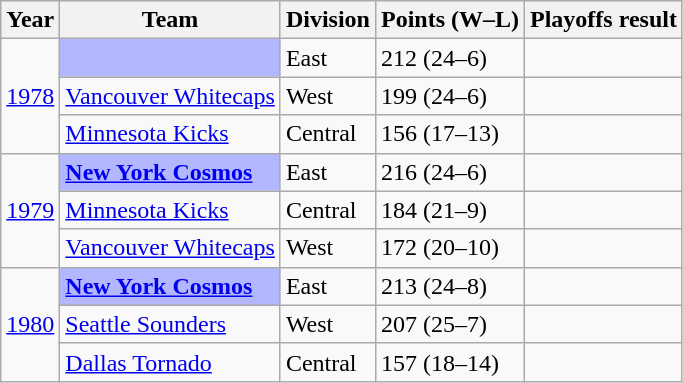<table class="wikitable sortable">
<tr>
<th>Year</th>
<th>Team</th>
<th>Division</th>
<th>Points (W–L)</th>
<th>Playoffs result</th>
</tr>
<tr>
<td rowspan="3"><a href='#'>1978</a></td>
<td bgcolor=#b3b7ff></td>
<td>East</td>
<td>212 (24–6)</td>
<td></td>
</tr>
<tr>
<td><a href='#'>Vancouver Whitecaps</a></td>
<td>West</td>
<td>199 (24–6)</td>
<td></td>
</tr>
<tr>
<td><a href='#'>Minnesota Kicks</a></td>
<td>Central</td>
<td>156 (17–13)</td>
<td></td>
</tr>
<tr>
<td rowspan="3"><a href='#'>1979</a></td>
<td bgcolor=#b3b7ff><strong><a href='#'>New York Cosmos</a></strong></td>
<td>East</td>
<td>216 (24–6)</td>
<td></td>
</tr>
<tr>
<td><a href='#'>Minnesota Kicks</a></td>
<td>Central</td>
<td>184 (21–9)</td>
<td></td>
</tr>
<tr>
<td><a href='#'>Vancouver Whitecaps</a></td>
<td>West</td>
<td>172 (20–10)</td>
<td></td>
</tr>
<tr>
<td rowspan="3"><a href='#'>1980</a></td>
<td bgcolor=#b3b7ff><strong><a href='#'>New York Cosmos</a></strong></td>
<td>East</td>
<td>213 (24–8)</td>
<td></td>
</tr>
<tr>
<td><a href='#'>Seattle Sounders</a></td>
<td>West</td>
<td>207 (25–7)</td>
<td></td>
</tr>
<tr>
<td><a href='#'>Dallas Tornado</a></td>
<td>Central</td>
<td>157 (18–14)</td>
<td></td>
</tr>
</table>
